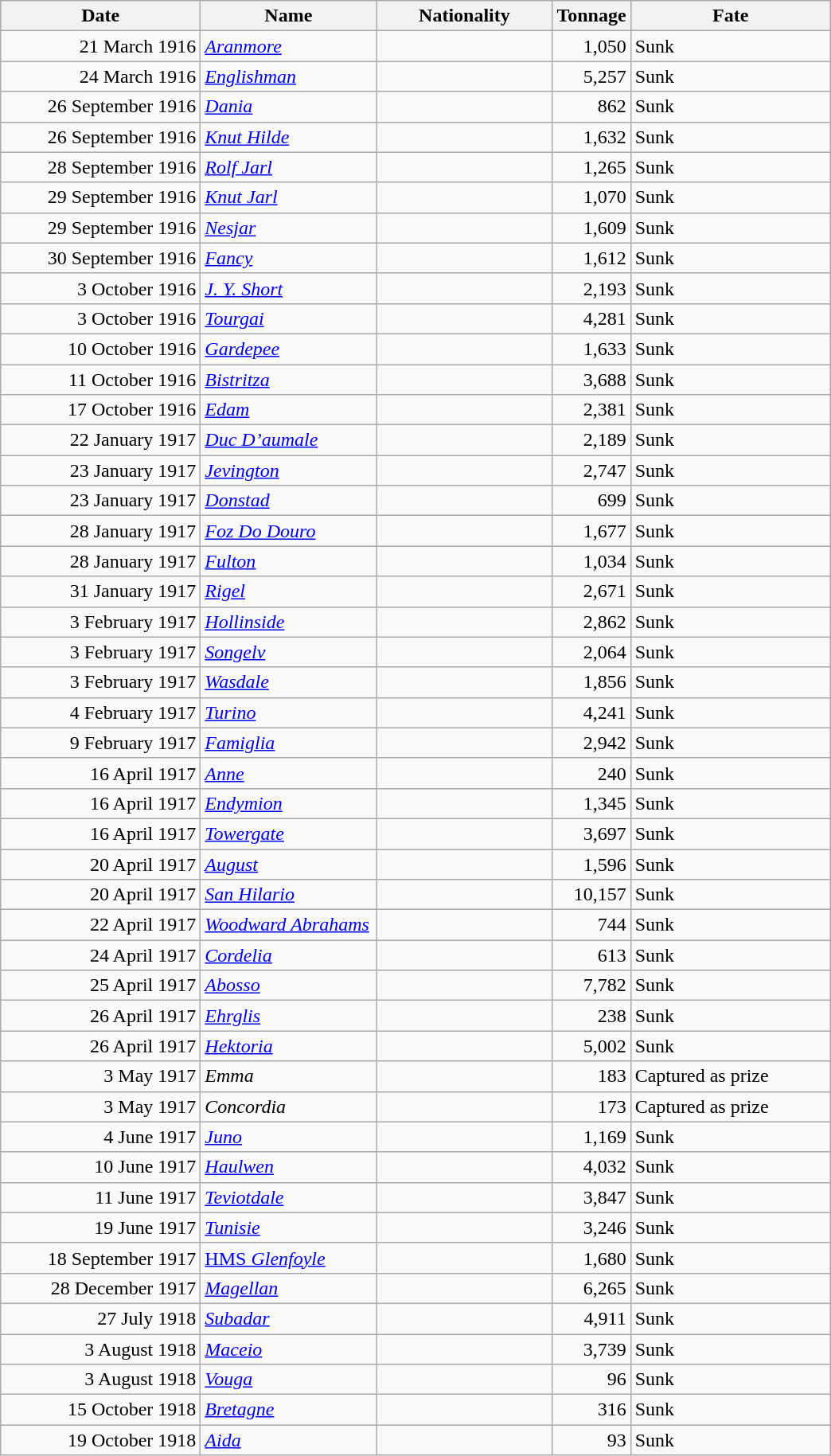<table class="wikitable sortable">
<tr>
<th width="160px">Date</th>
<th width="140px">Name</th>
<th width="140px">Nationality</th>
<th width="25px">Tonnage</th>
<th width="160px">Fate</th>
</tr>
<tr>
<td align="right">21 March 1916</td>
<td align="left"><a href='#'><em>Aranmore</em></a></td>
<td align="left"></td>
<td align="right">1,050</td>
<td align="left">Sunk</td>
</tr>
<tr>
<td align="right">24 March 1916</td>
<td align="left"><a href='#'><em>Englishman</em></a></td>
<td align="left"></td>
<td align="right">5,257</td>
<td align="left">Sunk</td>
</tr>
<tr>
<td align="right">26 September 1916</td>
<td align="left"><a href='#'><em>Dania</em></a></td>
<td align="left"></td>
<td align="right">862</td>
<td align="left">Sunk</td>
</tr>
<tr>
<td align="right">26 September 1916</td>
<td align="left"><a href='#'><em>Knut Hilde</em></a></td>
<td align="left"></td>
<td align="right">1,632</td>
<td align="left">Sunk</td>
</tr>
<tr>
<td align="right">28 September 1916</td>
<td align="left"><a href='#'><em>Rolf Jarl</em></a></td>
<td align="left"></td>
<td align="right">1,265</td>
<td align="left">Sunk</td>
</tr>
<tr>
<td align="right">29 September 1916</td>
<td align="left"><a href='#'><em>Knut Jarl</em></a></td>
<td align="left"></td>
<td align="right">1,070</td>
<td align="left">Sunk</td>
</tr>
<tr>
<td align="right">29 September 1916</td>
<td align="left"><a href='#'><em>Nesjar</em></a></td>
<td align="left"></td>
<td align="right">1,609</td>
<td align="left">Sunk</td>
</tr>
<tr>
<td align="right">30 September 1916</td>
<td align="left"><a href='#'><em>Fancy</em></a></td>
<td align="left"></td>
<td align="right">1,612</td>
<td align="left">Sunk</td>
</tr>
<tr>
<td align="right">3 October 1916</td>
<td align="left"><a href='#'><em>J. Y. Short</em></a></td>
<td align="left"></td>
<td align="right">2,193</td>
<td align="left">Sunk</td>
</tr>
<tr>
<td align="right">3 October 1916</td>
<td align="left"><a href='#'><em>Tourgai</em></a></td>
<td align="left"></td>
<td align="right">4,281</td>
<td align="left">Sunk</td>
</tr>
<tr>
<td align="right">10 October 1916</td>
<td align="left"><a href='#'><em>Gardepee</em></a></td>
<td align="left"></td>
<td align="right">1,633</td>
<td align="left">Sunk</td>
</tr>
<tr>
<td align="right">11 October 1916</td>
<td align="left"><a href='#'><em>Bistritza</em></a></td>
<td align="left"></td>
<td align="right">3,688</td>
<td align="left">Sunk</td>
</tr>
<tr>
<td align="right">17 October 1916</td>
<td align="left"><a href='#'><em>Edam</em></a></td>
<td align="left"></td>
<td align="right">2,381</td>
<td align="left">Sunk</td>
</tr>
<tr>
<td align="right">22 January 1917</td>
<td align="left"><a href='#'><em>Duc D’aumale</em></a></td>
<td align="left"></td>
<td align="right">2,189</td>
<td align="left">Sunk</td>
</tr>
<tr>
<td align="right">23 January 1917</td>
<td align="left"><a href='#'><em>Jevington</em></a></td>
<td align="left"></td>
<td align="right">2,747</td>
<td align="left">Sunk</td>
</tr>
<tr>
<td align="right">23 January 1917</td>
<td align="left"><a href='#'><em>Donstad</em></a></td>
<td align="left"></td>
<td align="right">699</td>
<td align="left">Sunk</td>
</tr>
<tr>
<td align="right">28 January 1917</td>
<td align="left"><a href='#'><em>Foz Do Douro</em></a></td>
<td align="left"></td>
<td align="right">1,677</td>
<td align="left">Sunk</td>
</tr>
<tr>
<td align="right">28 January 1917</td>
<td align="left"><a href='#'><em>Fulton</em></a></td>
<td align="left"></td>
<td align="right">1,034</td>
<td align="left">Sunk</td>
</tr>
<tr>
<td align="right">31 January 1917</td>
<td align="left"><a href='#'><em>Rigel</em></a></td>
<td align="left"></td>
<td align="right">2,671</td>
<td align="left">Sunk</td>
</tr>
<tr>
<td align="right">3 February 1917</td>
<td align="left"><a href='#'><em>Hollinside</em></a></td>
<td align="left"></td>
<td align="right">2,862</td>
<td align="left">Sunk</td>
</tr>
<tr>
<td align="right">3 February 1917</td>
<td align="left"><a href='#'><em>Songelv</em></a></td>
<td align="left"></td>
<td align="right">2,064</td>
<td align="left">Sunk</td>
</tr>
<tr>
<td align="right">3 February 1917</td>
<td align="left"><a href='#'><em>Wasdale</em></a></td>
<td align="left"></td>
<td align="right">1,856</td>
<td align="left">Sunk</td>
</tr>
<tr>
<td align="right">4 February 1917</td>
<td align="left"><a href='#'><em>Turino</em></a></td>
<td align="left"></td>
<td align="right">4,241</td>
<td align="left">Sunk</td>
</tr>
<tr>
<td align="right">9 February 1917</td>
<td align="left"><a href='#'><em>Famiglia</em></a></td>
<td align="left"></td>
<td align="right">2,942</td>
<td align="left">Sunk</td>
</tr>
<tr>
<td align="right">16 April 1917</td>
<td align="left"><a href='#'><em>Anne</em></a></td>
<td align="left"></td>
<td align="right">240</td>
<td align="left">Sunk</td>
</tr>
<tr>
<td align="right">16 April 1917</td>
<td align="left"><a href='#'><em>Endymion</em></a></td>
<td align="left"></td>
<td align="right">1,345</td>
<td align="left">Sunk</td>
</tr>
<tr>
<td align="right">16 April 1917</td>
<td align="left"><a href='#'><em>Towergate</em></a></td>
<td align="left"></td>
<td align="right">3,697</td>
<td align="left">Sunk</td>
</tr>
<tr>
<td align="right">20 April 1917</td>
<td align="left"><a href='#'><em>August</em></a></td>
<td align="left"></td>
<td align="right">1,596</td>
<td align="left">Sunk</td>
</tr>
<tr>
<td align="right">20 April 1917</td>
<td align="left"><a href='#'><em>San Hilario</em></a></td>
<td align="left"></td>
<td align="right">10,157</td>
<td align="left">Sunk</td>
</tr>
<tr>
<td align="right">22 April 1917</td>
<td align="left"><a href='#'><em>Woodward Abrahams</em></a></td>
<td align="left"></td>
<td align="right">744</td>
<td align="left">Sunk</td>
</tr>
<tr>
<td align="right">24 April 1917</td>
<td align="left"><a href='#'><em>Cordelia</em></a></td>
<td align="left"></td>
<td align="right">613</td>
<td align="left">Sunk</td>
</tr>
<tr>
<td align="right">25 April 1917</td>
<td align="left"><a href='#'><em>Abosso</em></a></td>
<td align="left"></td>
<td align="right">7,782</td>
<td align="left">Sunk</td>
</tr>
<tr>
<td align="right">26 April 1917</td>
<td align="left"><a href='#'><em>Ehrglis</em></a></td>
<td align="left"></td>
<td align="right">238</td>
<td align="left">Sunk</td>
</tr>
<tr>
<td align="right">26 April 1917</td>
<td align="left"><a href='#'><em>Hektoria</em></a></td>
<td align="left"></td>
<td align="right">5,002</td>
<td align="left">Sunk</td>
</tr>
<tr>
<td align="right">3 May 1917</td>
<td align="left"><em>Emma</em></td>
<td align="left"></td>
<td align="right">183</td>
<td align="left">Captured as prize</td>
</tr>
<tr>
<td align="right">3 May 1917</td>
<td align="left"><em>Concordia</em></td>
<td align="left"></td>
<td align="right">173</td>
<td align="left">Captured as prize</td>
</tr>
<tr>
<td align="right">4 June 1917</td>
<td align="left"><a href='#'><em>Juno</em></a></td>
<td align="left"></td>
<td align="right">1,169</td>
<td align="left">Sunk</td>
</tr>
<tr>
<td align="right">10 June 1917</td>
<td align="left"><a href='#'><em>Haulwen</em></a></td>
<td align="left"></td>
<td align="right">4,032</td>
<td align="left">Sunk</td>
</tr>
<tr>
<td align="right">11 June 1917</td>
<td align="left"><a href='#'><em>Teviotdale</em></a></td>
<td align="left"></td>
<td align="right">3,847</td>
<td align="left">Sunk</td>
</tr>
<tr>
<td align="right">19 June 1917</td>
<td align="left"><a href='#'><em>Tunisie</em></a></td>
<td align="left"></td>
<td align="right">3,246</td>
<td align="left">Sunk</td>
</tr>
<tr>
<td align="right">18 September 1917</td>
<td align="left"><a href='#'>HMS <em>Glenfoyle</em></a></td>
<td align="left"></td>
<td align="right">1,680</td>
<td align="left">Sunk</td>
</tr>
<tr>
<td align="right">28 December 1917</td>
<td align="left"><a href='#'><em>Magellan</em></a></td>
<td align="left"></td>
<td align="right">6,265</td>
<td align="left">Sunk</td>
</tr>
<tr>
<td align="right">27 July 1918</td>
<td align="left"><a href='#'><em>Subadar</em></a></td>
<td align="left"></td>
<td align="right">4,911</td>
<td align="left">Sunk</td>
</tr>
<tr>
<td align="right">3 August 1918</td>
<td align="left"><a href='#'><em>Maceio</em></a></td>
<td align="left"></td>
<td align="right">3,739</td>
<td align="left">Sunk</td>
</tr>
<tr>
<td align="right">3 August 1918</td>
<td align="left"><a href='#'><em>Vouga</em></a></td>
<td align="left"></td>
<td align="right">96</td>
<td align="left">Sunk</td>
</tr>
<tr>
<td align="right">15 October 1918</td>
<td align="left"><a href='#'><em>Bretagne</em></a></td>
<td align="left"></td>
<td align="right">316</td>
<td align="left">Sunk</td>
</tr>
<tr>
<td align="right">19 October 1918</td>
<td align="left"><a href='#'><em>Aida</em></a></td>
<td align="left"></td>
<td align="right">93</td>
<td align="left">Sunk</td>
</tr>
</table>
